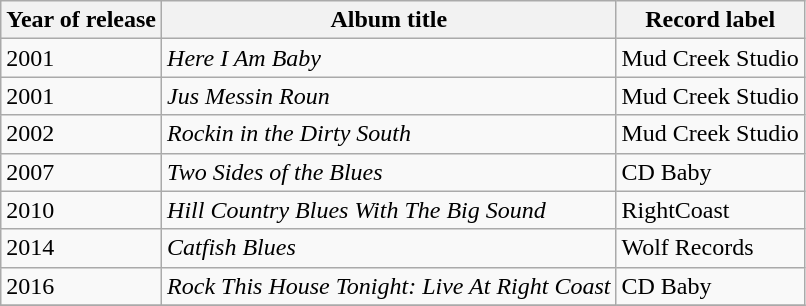<table class="wikitable sortable">
<tr>
<th>Year of release</th>
<th>Album title</th>
<th>Record label</th>
</tr>
<tr>
<td>2001</td>
<td><em>Here I Am Baby</em></td>
<td>Mud Creek Studio</td>
</tr>
<tr>
<td>2001</td>
<td><em>Jus Messin Roun</em></td>
<td>Mud Creek Studio</td>
</tr>
<tr>
<td>2002</td>
<td><em>Rockin in the Dirty South</em></td>
<td>Mud Creek Studio</td>
</tr>
<tr>
<td>2007</td>
<td><em>Two Sides of the Blues</em></td>
<td>CD Baby</td>
</tr>
<tr>
<td>2010</td>
<td><em>Hill Country Blues With The Big Sound</em></td>
<td>RightCoast</td>
</tr>
<tr>
<td>2014</td>
<td><em>Catfish Blues</em></td>
<td>Wolf Records</td>
</tr>
<tr>
<td>2016</td>
<td><em>Rock This House Tonight: Live At Right Coast</em></td>
<td>CD Baby</td>
</tr>
<tr>
</tr>
</table>
